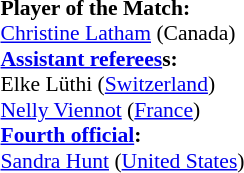<table style="width:100%; font-size:90%;">
<tr>
<td><br><strong>Player of the Match:</strong>
<br> <a href='#'>Christine Latham</a> (Canada)<br><strong><a href='#'>Assistant referees</a>s:</strong>
<br> Elke Lüthi (<a href='#'>Switzerland</a>)
<br> <a href='#'>Nelly Viennot</a> (<a href='#'>France</a>)
<br><strong><a href='#'>Fourth official</a>:</strong>
<br> <a href='#'>Sandra Hunt</a> (<a href='#'>United States</a>)</td>
</tr>
</table>
